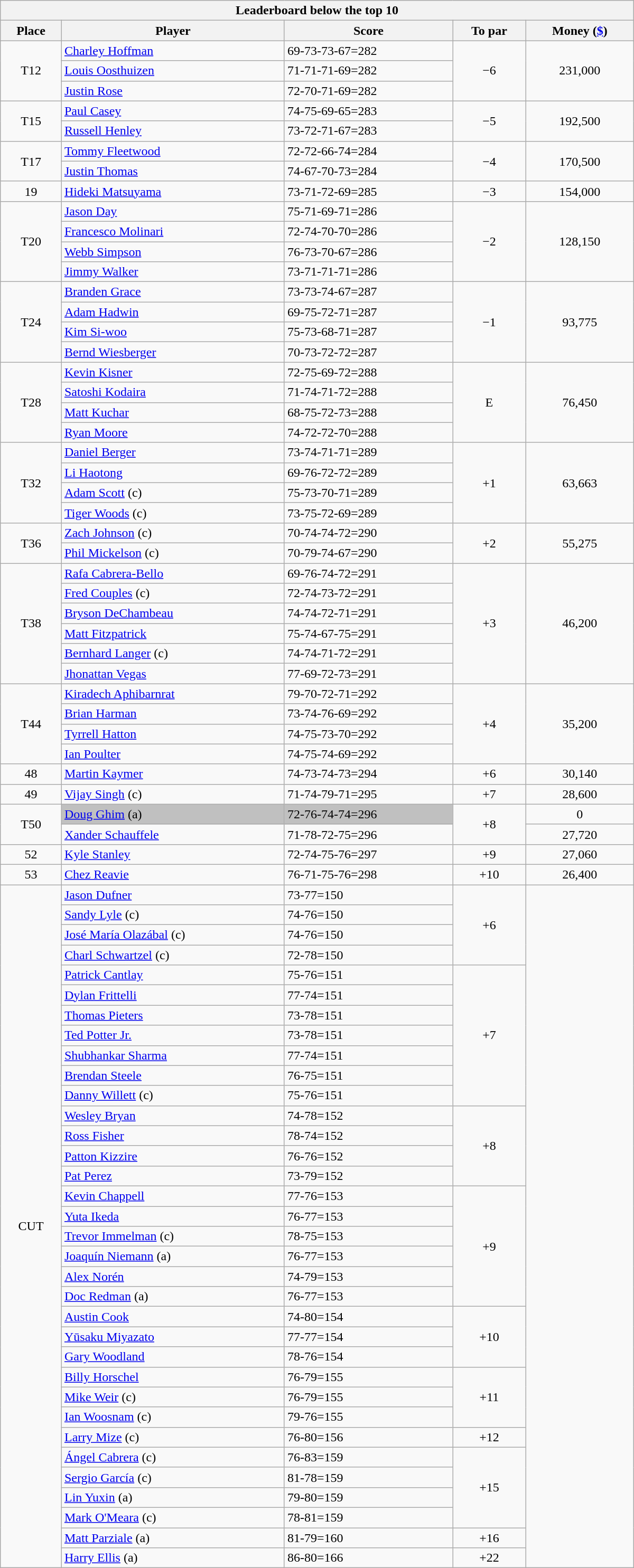<table class="collapsible collapsed wikitable" style="width:50em;margin-top:-1px;">
<tr>
<th scope="col" colspan="6">Leaderboard below the top 10</th>
</tr>
<tr>
<th>Place</th>
<th>Player</th>
<th>Score</th>
<th>To par</th>
<th>Money (<a href='#'>$</a>)</th>
</tr>
<tr>
<td rowspan=3 align=center>T12</td>
<td> <a href='#'>Charley Hoffman</a></td>
<td>69-73-73-67=282</td>
<td rowspan=3 align=center>−6</td>
<td rowspan=3 align=center>231,000</td>
</tr>
<tr>
<td> <a href='#'>Louis Oosthuizen</a></td>
<td>71-71-71-69=282</td>
</tr>
<tr>
<td> <a href='#'>Justin Rose</a></td>
<td>72-70-71-69=282</td>
</tr>
<tr>
<td rowspan=2 align=center>T15</td>
<td> <a href='#'>Paul Casey</a></td>
<td>74-75-69-65=283</td>
<td rowspan=2 align=center>−5</td>
<td rowspan=2 align=center>192,500</td>
</tr>
<tr>
<td> <a href='#'>Russell Henley</a></td>
<td>73-72-71-67=283</td>
</tr>
<tr>
<td rowspan=2 align=center>T17</td>
<td> <a href='#'>Tommy Fleetwood</a></td>
<td>72-72-66-74=284</td>
<td rowspan=2 align=center>−4</td>
<td rowspan=2 align=center>170,500</td>
</tr>
<tr>
<td> <a href='#'>Justin Thomas</a></td>
<td>74-67-70-73=284</td>
</tr>
<tr>
<td align=center>19</td>
<td> <a href='#'>Hideki Matsuyama</a></td>
<td>73-71-72-69=285</td>
<td align=center>−3</td>
<td align=center>154,000</td>
</tr>
<tr>
<td rowspan=4 align=center>T20</td>
<td> <a href='#'>Jason Day</a></td>
<td>75-71-69-71=286</td>
<td rowspan=4 align=center>−2</td>
<td rowspan=4 align=center>128,150</td>
</tr>
<tr>
<td> <a href='#'>Francesco Molinari</a></td>
<td>72-74-70-70=286</td>
</tr>
<tr>
<td> <a href='#'>Webb Simpson</a></td>
<td>76-73-70-67=286</td>
</tr>
<tr>
<td> <a href='#'>Jimmy Walker</a></td>
<td>73-71-71-71=286</td>
</tr>
<tr>
<td rowspan=4 align=center>T24</td>
<td> <a href='#'>Branden Grace</a></td>
<td>73-73-74-67=287</td>
<td rowspan=4 align=center>−1</td>
<td rowspan=4 align=center>93,775</td>
</tr>
<tr>
<td> <a href='#'>Adam Hadwin</a></td>
<td>69-75-72-71=287</td>
</tr>
<tr>
<td> <a href='#'>Kim Si-woo</a></td>
<td>75-73-68-71=287</td>
</tr>
<tr>
<td> <a href='#'>Bernd Wiesberger</a></td>
<td>70-73-72-72=287</td>
</tr>
<tr>
<td rowspan=4 align=center>T28</td>
<td> <a href='#'>Kevin Kisner</a></td>
<td>72-75-69-72=288</td>
<td rowspan=4 align=center>E</td>
<td rowspan=4 align=center>76,450</td>
</tr>
<tr>
<td> <a href='#'>Satoshi Kodaira</a></td>
<td>71-74-71-72=288</td>
</tr>
<tr>
<td> <a href='#'>Matt Kuchar</a></td>
<td>68-75-72-73=288</td>
</tr>
<tr>
<td> <a href='#'>Ryan Moore</a></td>
<td>74-72-72-70=288</td>
</tr>
<tr>
<td rowspan=4 align=center>T32</td>
<td> <a href='#'>Daniel Berger</a></td>
<td>73-74-71-71=289</td>
<td rowspan=4 align=center>+1</td>
<td rowspan=4 align=center>63,663</td>
</tr>
<tr>
<td> <a href='#'>Li Haotong</a></td>
<td>69-76-72-72=289</td>
</tr>
<tr>
<td> <a href='#'>Adam Scott</a> (c)</td>
<td>75-73-70-71=289</td>
</tr>
<tr>
<td> <a href='#'>Tiger Woods</a> (c)</td>
<td>73-75-72-69=289</td>
</tr>
<tr>
<td rowspan=2 align=center>T36</td>
<td> <a href='#'>Zach Johnson</a> (c)</td>
<td>70-74-74-72=290</td>
<td rowspan=2 align=center>+2</td>
<td rowspan=2 align=center>55,275</td>
</tr>
<tr>
<td> <a href='#'>Phil Mickelson</a> (c)</td>
<td>70-79-74-67=290</td>
</tr>
<tr>
<td rowspan=6 align=center>T38</td>
<td> <a href='#'>Rafa Cabrera-Bello</a></td>
<td>69-76-74-72=291</td>
<td rowspan=6 align=center>+3</td>
<td rowspan=6 align=center>46,200</td>
</tr>
<tr>
<td> <a href='#'>Fred Couples</a> (c)</td>
<td>72-74-73-72=291</td>
</tr>
<tr>
<td> <a href='#'>Bryson DeChambeau</a></td>
<td>74-74-72-71=291</td>
</tr>
<tr>
<td> <a href='#'>Matt Fitzpatrick</a></td>
<td>75-74-67-75=291</td>
</tr>
<tr>
<td> <a href='#'>Bernhard Langer</a> (c)</td>
<td>74-74-71-72=291</td>
</tr>
<tr>
<td> <a href='#'>Jhonattan Vegas</a></td>
<td>77-69-72-73=291</td>
</tr>
<tr>
<td rowspan=4 align=center>T44</td>
<td> <a href='#'>Kiradech Aphibarnrat</a></td>
<td>79-70-72-71=292</td>
<td rowspan=4 align=center>+4</td>
<td rowspan=4 align=center>35,200</td>
</tr>
<tr>
<td> <a href='#'>Brian Harman</a></td>
<td>73-74-76-69=292</td>
</tr>
<tr>
<td> <a href='#'>Tyrrell Hatton</a></td>
<td>74-75-73-70=292</td>
</tr>
<tr>
<td> <a href='#'>Ian Poulter</a></td>
<td>74-75-74-69=292</td>
</tr>
<tr>
<td align=center>48</td>
<td> <a href='#'>Martin Kaymer</a></td>
<td>74-73-74-73=294</td>
<td align=center>+6</td>
<td align=center>30,140</td>
</tr>
<tr>
<td align=center>49</td>
<td> <a href='#'>Vijay Singh</a> (c)</td>
<td>71-74-79-71=295</td>
<td align=center>+7</td>
<td align=center>28,600</td>
</tr>
<tr>
<td rowspan=2 align=center>T50</td>
<td style="background:silver"> <a href='#'>Doug Ghim</a> (a)</td>
<td style="background:silver">72-76-74-74=296</td>
<td rowspan=2 align=center>+8</td>
<td align=center>0</td>
</tr>
<tr>
<td> <a href='#'>Xander Schauffele</a></td>
<td>71-78-72-75=296</td>
<td align=center>27,720</td>
</tr>
<tr>
<td align=center>52</td>
<td> <a href='#'>Kyle Stanley</a></td>
<td>72-74-75-76=297</td>
<td align=center>+9</td>
<td align=center>27,060</td>
</tr>
<tr>
<td align=center>53</td>
<td> <a href='#'>Chez Reavie</a></td>
<td>76-71-75-76=298</td>
<td align=center>+10</td>
<td align=center>26,400</td>
</tr>
<tr>
<td rowspan=34 align=center>CUT</td>
<td> <a href='#'>Jason Dufner</a></td>
<td>73-77=150</td>
<td rowspan=4 align=center>+6</td>
<td rowspan=34 align=center></td>
</tr>
<tr>
<td> <a href='#'>Sandy Lyle</a> (c)</td>
<td>74-76=150</td>
</tr>
<tr>
<td> <a href='#'>José María Olazábal</a> (c)</td>
<td>74-76=150</td>
</tr>
<tr>
<td> <a href='#'>Charl Schwartzel</a> (c)</td>
<td>72-78=150</td>
</tr>
<tr>
<td> <a href='#'>Patrick Cantlay</a></td>
<td>75-76=151</td>
<td rowspan=7 align=center>+7</td>
</tr>
<tr>
<td> <a href='#'>Dylan Frittelli</a></td>
<td>77-74=151</td>
</tr>
<tr>
<td> <a href='#'>Thomas Pieters</a></td>
<td>73-78=151</td>
</tr>
<tr>
<td> <a href='#'>Ted Potter Jr.</a></td>
<td>73-78=151</td>
</tr>
<tr>
<td> <a href='#'>Shubhankar Sharma</a></td>
<td>77-74=151</td>
</tr>
<tr>
<td> <a href='#'>Brendan Steele</a></td>
<td>76-75=151</td>
</tr>
<tr>
<td> <a href='#'>Danny Willett</a> (c)</td>
<td>75-76=151</td>
</tr>
<tr>
<td> <a href='#'>Wesley Bryan</a></td>
<td>74-78=152</td>
<td rowspan=4 align=center>+8</td>
</tr>
<tr>
<td> <a href='#'>Ross Fisher</a></td>
<td>78-74=152</td>
</tr>
<tr>
<td> <a href='#'>Patton Kizzire</a></td>
<td>76-76=152</td>
</tr>
<tr>
<td> <a href='#'>Pat Perez</a></td>
<td>73-79=152</td>
</tr>
<tr>
<td> <a href='#'>Kevin Chappell</a></td>
<td>77-76=153</td>
<td rowspan=6 align=center>+9</td>
</tr>
<tr>
<td> <a href='#'>Yuta Ikeda</a></td>
<td>76-77=153</td>
</tr>
<tr>
<td> <a href='#'>Trevor Immelman</a> (c)</td>
<td>78-75=153</td>
</tr>
<tr>
<td> <a href='#'>Joaquín Niemann</a> (a)</td>
<td>76-77=153</td>
</tr>
<tr>
<td> <a href='#'>Alex Norén</a></td>
<td>74-79=153</td>
</tr>
<tr>
<td> <a href='#'>Doc Redman</a> (a)</td>
<td>76-77=153</td>
</tr>
<tr>
<td> <a href='#'>Austin Cook</a></td>
<td>74-80=154</td>
<td rowspan=3 align=center>+10</td>
</tr>
<tr>
<td> <a href='#'>Yūsaku Miyazato</a></td>
<td>77-77=154</td>
</tr>
<tr>
<td> <a href='#'>Gary Woodland</a></td>
<td>78-76=154</td>
</tr>
<tr>
<td> <a href='#'>Billy Horschel</a></td>
<td>76-79=155</td>
<td rowspan=3 align=center>+11</td>
</tr>
<tr>
<td> <a href='#'>Mike Weir</a> (c)</td>
<td>76-79=155</td>
</tr>
<tr>
<td> <a href='#'>Ian Woosnam</a> (c)</td>
<td>79-76=155</td>
</tr>
<tr>
<td> <a href='#'>Larry Mize</a> (c)</td>
<td>76-80=156</td>
<td align=center>+12</td>
</tr>
<tr>
<td> <a href='#'>Ángel Cabrera</a> (c)</td>
<td>76-83=159</td>
<td rowspan=4 align=center>+15</td>
</tr>
<tr>
<td> <a href='#'>Sergio García</a> (c)</td>
<td>81-78=159</td>
</tr>
<tr>
<td> <a href='#'>Lin Yuxin</a> (a)</td>
<td>79-80=159</td>
</tr>
<tr>
<td> <a href='#'>Mark O'Meara</a> (c)</td>
<td>78-81=159</td>
</tr>
<tr>
<td> <a href='#'>Matt Parziale</a> (a)</td>
<td>81-79=160</td>
<td align=center>+16</td>
</tr>
<tr>
<td> <a href='#'>Harry Ellis</a> (a)</td>
<td>86-80=166</td>
<td align=center>+22</td>
</tr>
</table>
